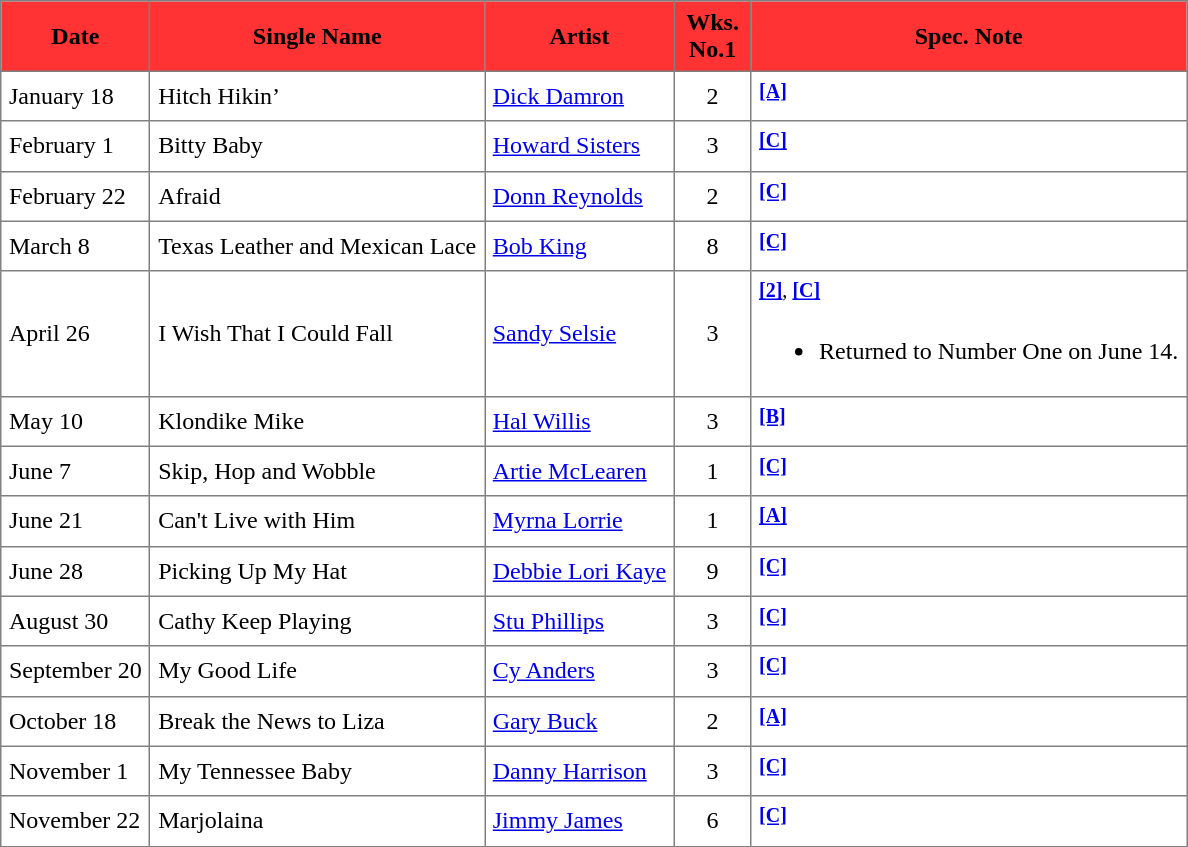<table border="1" cellpadding="5" cellspacing="1" style="border-collapse: collapse">
<tr style="background:#FF3333">
<th>Date</th>
<th>Single Name</th>
<th>Artist</th>
<th width="40">Wks. No.1</th>
<th>Spec. Note</th>
</tr>
<tr>
<td>January 18</td>
<td>Hitch Hikin’</td>
<td><a href='#'>Dick Damron</a></td>
<td align="center">2</td>
<td><sup><a href='#'><strong>[A]</strong></a></sup></td>
</tr>
<tr>
<td>February 1</td>
<td>Bitty Baby</td>
<td><a href='#'>Howard Sisters</a></td>
<td align="center">3</td>
<td><sup><a href='#'><strong>[C]</strong></a></sup></td>
</tr>
<tr>
<td>February 22</td>
<td>Afraid</td>
<td><a href='#'>Donn Reynolds</a></td>
<td align="center">2</td>
<td><sup><a href='#'><strong>[C]</strong></a></sup></td>
</tr>
<tr>
<td>March 8</td>
<td>Texas Leather and Mexican Lace</td>
<td><a href='#'>Bob King</a></td>
<td align="center">8</td>
<td><sup><a href='#'><strong>[C]</strong></a></sup></td>
</tr>
<tr>
<td>April 26</td>
<td>I Wish That I Could Fall</td>
<td><a href='#'>Sandy Selsie</a></td>
<td align="center">3</td>
<td><sup><a href='#'><strong>[2]</strong></a>, <a href='#'><strong>[C]</strong></a></sup><br><ul><li>Returned to Number One on June 14.</li></ul></td>
</tr>
<tr>
<td>May 10</td>
<td>Klondike Mike</td>
<td><a href='#'>Hal Willis</a></td>
<td align="center">3</td>
<td><sup><a href='#'><strong>[B]</strong></a></sup></td>
</tr>
<tr>
<td>June 7</td>
<td>Skip, Hop and Wobble</td>
<td><a href='#'>Artie McLearen</a></td>
<td align="center">1</td>
<td><sup><a href='#'><strong>[C]</strong></a></sup></td>
</tr>
<tr>
<td>June 21</td>
<td>Can't Live with Him</td>
<td><a href='#'>Myrna Lorrie</a></td>
<td align="center">1</td>
<td><sup><a href='#'><strong>[A]</strong></a></sup></td>
</tr>
<tr>
<td>June 28</td>
<td>Picking Up My Hat</td>
<td><a href='#'>Debbie Lori Kaye</a></td>
<td align="center">9</td>
<td><sup><a href='#'><strong>[C]</strong></a></sup></td>
</tr>
<tr>
<td>August 30</td>
<td>Cathy Keep Playing</td>
<td><a href='#'>Stu Phillips</a></td>
<td align="center">3</td>
<td><sup><a href='#'><strong>[C]</strong></a></sup></td>
</tr>
<tr>
<td>September 20</td>
<td>My Good Life</td>
<td><a href='#'>Cy Anders</a></td>
<td align="center">3</td>
<td><sup><a href='#'><strong>[C]</strong></a></sup></td>
</tr>
<tr>
<td>October 18</td>
<td>Break the News to Liza</td>
<td><a href='#'>Gary Buck</a></td>
<td align="center">2</td>
<td><sup><a href='#'><strong>[A]</strong></a></sup></td>
</tr>
<tr>
<td>November 1</td>
<td>My Tennessee Baby</td>
<td><a href='#'>Danny Harrison</a></td>
<td align="center">3</td>
<td><sup><a href='#'><strong>[C]</strong></a></sup></td>
</tr>
<tr>
<td>November 22</td>
<td>Marjolaina</td>
<td><a href='#'>Jimmy James</a></td>
<td align="center">6</td>
<td><sup><a href='#'><strong>[C]</strong></a></sup></td>
</tr>
</table>
